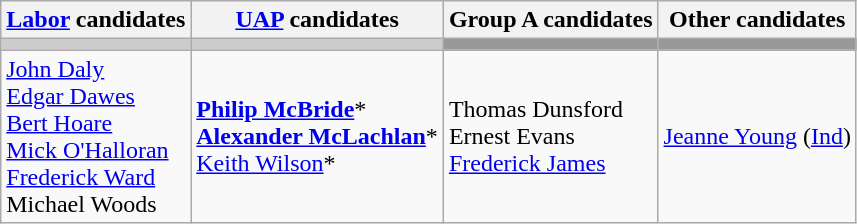<table class="wikitable">
<tr>
<th><a href='#'>Labor</a> candidates</th>
<th><a href='#'>UAP</a> candidates</th>
<th>Group A candidates</th>
<th>Other candidates</th>
</tr>
<tr bgcolor="#cccccc">
<td></td>
<td></td>
<td bgcolor="#999999"></td>
<td bgcolor="#999999"></td>
</tr>
<tr>
<td><a href='#'>John Daly</a><br><a href='#'>Edgar Dawes</a><br><a href='#'>Bert Hoare</a><br><a href='#'>Mick O'Halloran</a><br><a href='#'>Frederick Ward</a><br>Michael Woods</td>
<td><strong><a href='#'>Philip McBride</a></strong>*<br><strong><a href='#'>Alexander McLachlan</a></strong>*<br><a href='#'>Keith Wilson</a>*</td>
<td>Thomas Dunsford<br>Ernest Evans<br><a href='#'>Frederick James</a></td>
<td><a href='#'>Jeanne Young</a> (<a href='#'>Ind</a>)</td>
</tr>
</table>
